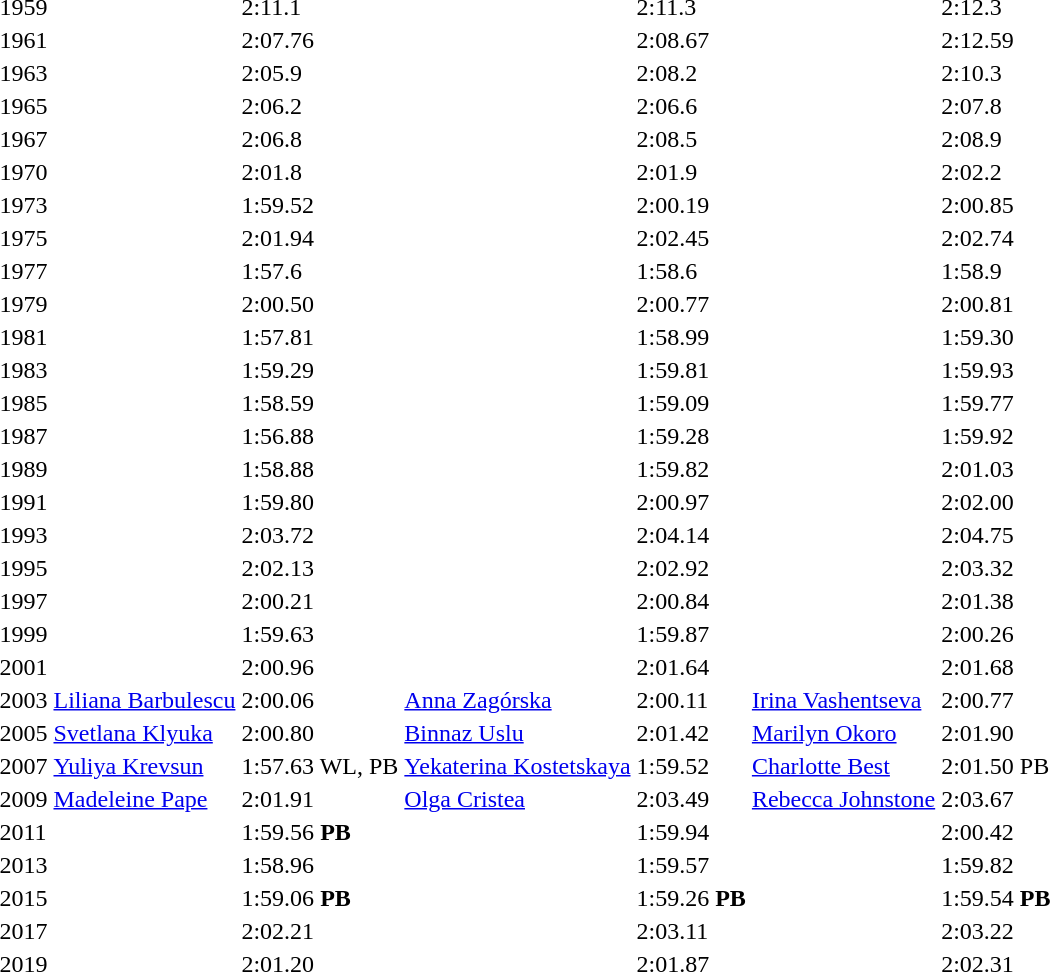<table>
<tr>
<td>1959</td>
<td></td>
<td>2:11.1</td>
<td></td>
<td>2:11.3</td>
<td></td>
<td>2:12.3</td>
</tr>
<tr>
<td>1961</td>
<td></td>
<td>2:07.76</td>
<td></td>
<td>2:08.67</td>
<td></td>
<td>2:12.59</td>
</tr>
<tr>
<td>1963</td>
<td></td>
<td>2:05.9</td>
<td></td>
<td>2:08.2</td>
<td></td>
<td>2:10.3</td>
</tr>
<tr>
<td>1965</td>
<td></td>
<td>2:06.2</td>
<td></td>
<td>2:06.6</td>
<td></td>
<td>2:07.8</td>
</tr>
<tr>
<td>1967</td>
<td></td>
<td>2:06.8</td>
<td></td>
<td>2:08.5</td>
<td></td>
<td>2:08.9</td>
</tr>
<tr>
<td>1970</td>
<td></td>
<td>2:01.8</td>
<td></td>
<td>2:01.9</td>
<td></td>
<td>2:02.2</td>
</tr>
<tr>
<td>1973</td>
<td></td>
<td>1:59.52</td>
<td></td>
<td>2:00.19</td>
<td></td>
<td>2:00.85</td>
</tr>
<tr>
<td>1975</td>
<td></td>
<td>2:01.94</td>
<td></td>
<td>2:02.45</td>
<td></td>
<td>2:02.74</td>
</tr>
<tr>
<td>1977</td>
<td></td>
<td>1:57.6</td>
<td></td>
<td>1:58.6</td>
<td></td>
<td>1:58.9</td>
</tr>
<tr>
<td>1979</td>
<td></td>
<td>2:00.50</td>
<td></td>
<td>2:00.77</td>
<td></td>
<td>2:00.81</td>
</tr>
<tr>
<td>1981</td>
<td></td>
<td>1:57.81</td>
<td></td>
<td>1:58.99</td>
<td></td>
<td>1:59.30</td>
</tr>
<tr>
<td>1983</td>
<td></td>
<td>1:59.29</td>
<td></td>
<td>1:59.81</td>
<td></td>
<td>1:59.93</td>
</tr>
<tr>
<td>1985</td>
<td></td>
<td>1:58.59</td>
<td></td>
<td>1:59.09</td>
<td></td>
<td>1:59.77</td>
</tr>
<tr>
<td>1987</td>
<td></td>
<td>1:56.88</td>
<td></td>
<td>1:59.28</td>
<td></td>
<td>1:59.92</td>
</tr>
<tr>
<td>1989</td>
<td></td>
<td>1:58.88</td>
<td></td>
<td>1:59.82</td>
<td></td>
<td>2:01.03</td>
</tr>
<tr>
<td>1991</td>
<td></td>
<td>1:59.80</td>
<td></td>
<td>2:00.97</td>
<td></td>
<td>2:02.00</td>
</tr>
<tr>
<td>1993</td>
<td></td>
<td>2:03.72</td>
<td></td>
<td>2:04.14</td>
<td></td>
<td>2:04.75</td>
</tr>
<tr>
<td>1995</td>
<td></td>
<td>2:02.13</td>
<td></td>
<td>2:02.92</td>
<td></td>
<td>2:03.32</td>
</tr>
<tr>
<td>1997</td>
<td></td>
<td>2:00.21</td>
<td></td>
<td>2:00.84</td>
<td></td>
<td>2:01.38</td>
</tr>
<tr>
<td>1999</td>
<td></td>
<td>1:59.63</td>
<td></td>
<td>1:59.87</td>
<td></td>
<td>2:00.26</td>
</tr>
<tr>
<td>2001</td>
<td></td>
<td>2:00.96</td>
<td></td>
<td>2:01.64</td>
<td></td>
<td>2:01.68</td>
</tr>
<tr>
<td>2003</td>
<td><a href='#'>Liliana Barbulescu</a><br> </td>
<td>2:00.06</td>
<td><a href='#'>Anna Zagórska</a><br> </td>
<td>2:00.11</td>
<td><a href='#'>Irina Vashentseva</a><br> </td>
<td>2:00.77</td>
</tr>
<tr>
<td>2005</td>
<td><a href='#'>Svetlana Klyuka</a><br> </td>
<td>2:00.80</td>
<td><a href='#'>Binnaz Uslu</a><br> </td>
<td>2:01.42</td>
<td><a href='#'>Marilyn Okoro</a><br> </td>
<td>2:01.90</td>
</tr>
<tr>
<td>2007</td>
<td><a href='#'>Yuliya Krevsun</a><br> </td>
<td>1:57.63 WL, PB</td>
<td><a href='#'>Yekaterina Kostetskaya</a><br> </td>
<td>1:59.52</td>
<td><a href='#'>Charlotte Best</a><br> </td>
<td>2:01.50 PB</td>
</tr>
<tr>
<td>2009</td>
<td><a href='#'>Madeleine Pape</a><br> </td>
<td>2:01.91</td>
<td><a href='#'>Olga Cristea</a><br> </td>
<td>2:03.49</td>
<td><a href='#'>Rebecca Johnstone</a> <br> </td>
<td>2:03.67</td>
</tr>
<tr>
<td>2011</td>
<td></td>
<td>1:59.56 <strong>PB</strong></td>
<td></td>
<td>1:59.94</td>
<td></td>
<td>2:00.42</td>
</tr>
<tr>
<td>2013</td>
<td></td>
<td>1:58.96</td>
<td></td>
<td>1:59.57</td>
<td></td>
<td>1:59.82</td>
</tr>
<tr>
<td>2015</td>
<td></td>
<td>1:59.06 <strong>PB</strong></td>
<td></td>
<td>1:59.26 <strong>PB</strong></td>
<td></td>
<td>1:59.54 <strong>PB</strong></td>
</tr>
<tr>
<td>2017</td>
<td></td>
<td>2:02.21</td>
<td></td>
<td>2:03.11</td>
<td></td>
<td>2:03.22</td>
</tr>
<tr>
<td>2019</td>
<td></td>
<td>2:01.20</td>
<td></td>
<td>2:01.87</td>
<td></td>
<td>2:02.31 </td>
</tr>
</table>
